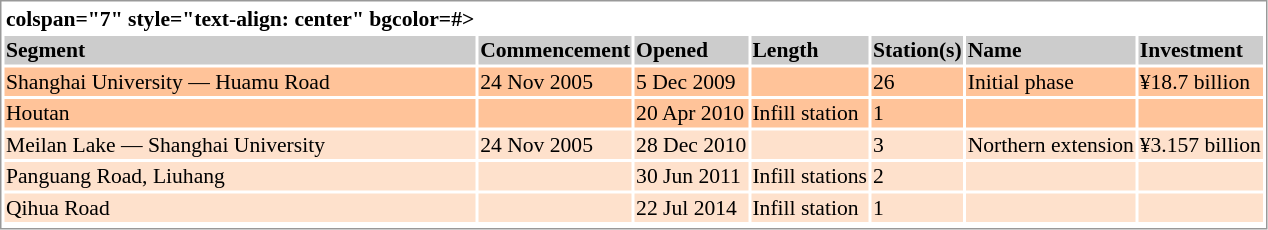<table border=0 style="border:1px solid #999;background-color:white;text-align:left;font-size:90%" class="mw-collapsible">
<tr>
<th <onlyinclude> colspan="7" style="text-align: center" bgcolor=#></th>
</tr>
<tr bgcolor=#cccccc>
<th>Segment</th>
<th>Commencement</th>
<th>Opened</th>
<th>Length</th>
<th>Station(s)</th>
<th>Name</th>
<th>Investment</th>
</tr>
<tr bgcolor=#ffc399>
<td style="text-align: left;">Shanghai University — Huamu Road</td>
<td>24 Nov 2005</td>
<td>5 Dec 2009</td>
<td></td>
<td>26</td>
<td style="text-align: left;">Initial phase</td>
<td>¥18.7 billion</td>
</tr>
<tr bgcolor=#ffc399>
<td style="text-align: left;">Houtan</td>
<td></td>
<td>20 Apr 2010</td>
<td>Infill station</td>
<td>1</td>
<td style="text-align: left;"></td>
<td></td>
</tr>
<tr bgcolor=#fee1cc>
<td style="text-align: left;">Meilan Lake — Shanghai University</td>
<td>24 Nov 2005</td>
<td>28 Dec 2010</td>
<td></td>
<td>3</td>
<td style="text-align: left;">Northern extension</td>
<td>¥3.157 billion</td>
</tr>
<tr bgcolor=#fee1cc>
<td style="text-align: left;">Panguang Road, Liuhang</td>
<td></td>
<td>30 Jun 2011</td>
<td>Infill stations</td>
<td>2</td>
<td style="text-align: left;"></td>
<td></td>
</tr>
<tr bgcolor=#fee1cc>
<td style="text-align: left;">Qihua Road</td>
<td></td>
<td>22 Jul 2014</td>
<td>Infill station</td>
<td>1</td>
<td style="text-align: left;"></td>
<td></td>
</tr>
<tr style= "background:#>
<td colspan = "7"></onlyinclude></td>
</tr>
</table>
